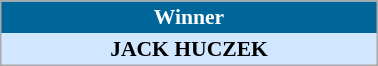<table align=center cellpadding="2" cellspacing="0" style="background: #f9f9f9; border: 1px #aaa solid; border-collapse: collapse; font-size: 90%;" width=20%>
<tr align=center bgcolor=#006699 style="color:white;">
<th width=100%><strong>Winner</strong></th>
</tr>
<tr align=center bgcolor=#D0E7FF>
<td align=center><strong>JACK HUCZEK</strong> </td>
</tr>
</table>
